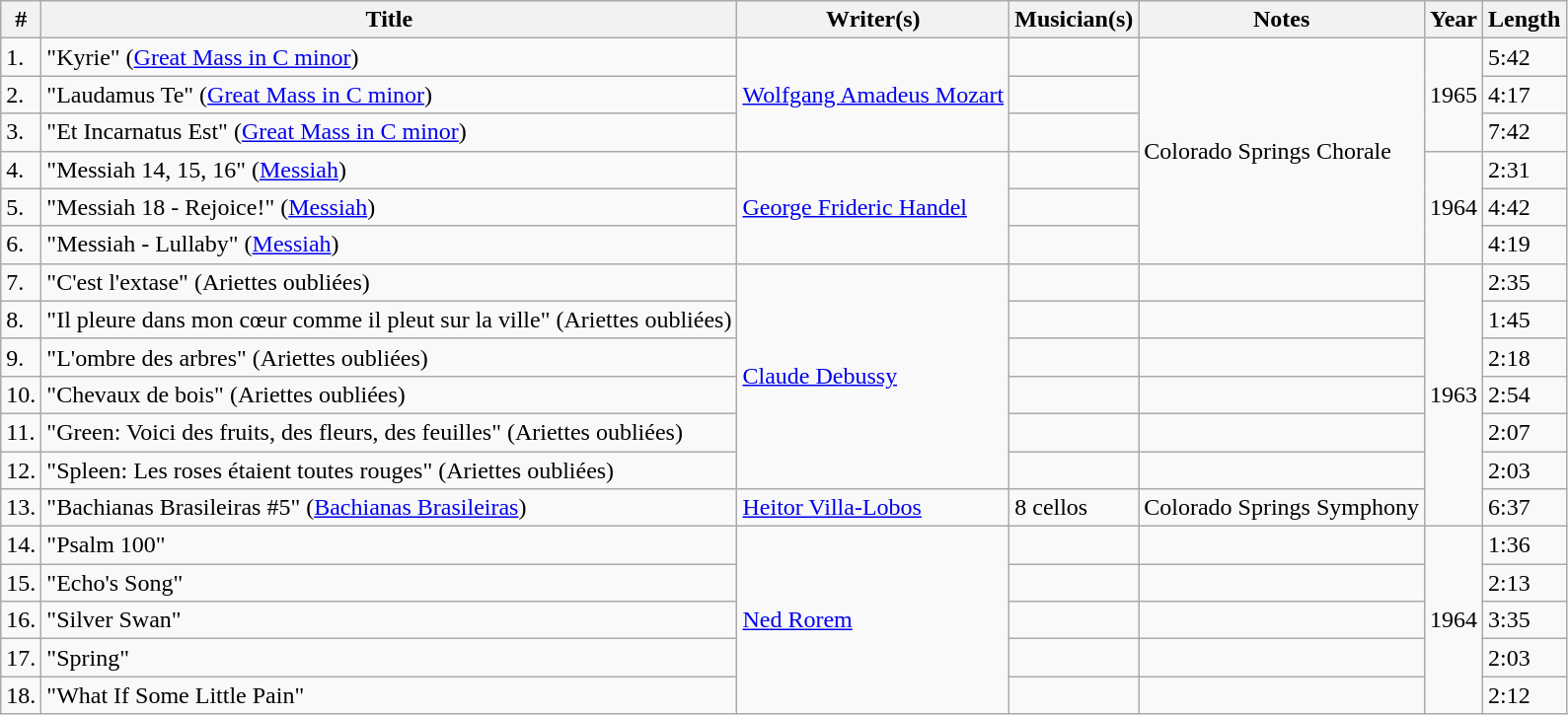<table class="wikitable">
<tr>
<th>#</th>
<th>Title</th>
<th>Writer(s)</th>
<th>Musician(s)</th>
<th>Notes</th>
<th>Year</th>
<th>Length</th>
</tr>
<tr>
<td>1.</td>
<td>"Kyrie" (<a href='#'>Great Mass in C minor</a>)</td>
<td rowspan="3"><a href='#'>Wolfgang Amadeus Mozart</a></td>
<td></td>
<td rowspan="6">Colorado Springs Chorale</td>
<td rowspan="3">1965</td>
<td>5:42</td>
</tr>
<tr>
<td>2.</td>
<td>"Laudamus Te" (<a href='#'>Great Mass in C minor</a>)</td>
<td></td>
<td>4:17</td>
</tr>
<tr>
<td>3.</td>
<td>"Et Incarnatus Est" (<a href='#'>Great Mass in C minor</a>)</td>
<td></td>
<td>7:42</td>
</tr>
<tr>
<td>4.</td>
<td>"Messiah 14, 15, 16" (<a href='#'>Messiah</a>)</td>
<td rowspan="3"><a href='#'>George Frideric Handel</a></td>
<td></td>
<td rowspan="3">1964</td>
<td>2:31</td>
</tr>
<tr>
<td>5.</td>
<td>"Messiah 18 - Rejoice!" (<a href='#'>Messiah</a>)</td>
<td></td>
<td>4:42</td>
</tr>
<tr>
<td>6.</td>
<td>"Messiah - Lullaby" (<a href='#'>Messiah</a>)</td>
<td></td>
<td>4:19</td>
</tr>
<tr>
<td>7.</td>
<td>"C'est l'extase" (Ariettes oubliées)</td>
<td rowspan="6"><a href='#'>Claude Debussy</a></td>
<td></td>
<td></td>
<td rowspan="7">1963</td>
<td>2:35</td>
</tr>
<tr>
<td>8.</td>
<td>"Il pleure dans mon cœur comme il pleut sur la ville" (Ariettes oubliées)</td>
<td></td>
<td></td>
<td>1:45</td>
</tr>
<tr>
<td>9.</td>
<td>"L'ombre des arbres" (Ariettes oubliées)</td>
<td></td>
<td></td>
<td>2:18</td>
</tr>
<tr>
<td>10.</td>
<td>"Chevaux de bois" (Ariettes oubliées)</td>
<td></td>
<td></td>
<td>2:54</td>
</tr>
<tr>
<td>11.</td>
<td>"Green: Voici des fruits, des fleurs, des feuilles" (Ariettes oubliées)</td>
<td></td>
<td></td>
<td>2:07</td>
</tr>
<tr>
<td>12.</td>
<td>"Spleen: Les roses étaient toutes rouges" (Ariettes oubliées)</td>
<td></td>
<td></td>
<td>2:03</td>
</tr>
<tr>
<td>13.</td>
<td>"Bachianas Brasileiras #5" (<a href='#'>Bachianas Brasileiras</a>)</td>
<td><a href='#'>Heitor Villa-Lobos</a></td>
<td>8 cellos</td>
<td>Colorado Springs Symphony</td>
<td>6:37</td>
</tr>
<tr>
<td>14.</td>
<td>"Psalm 100"</td>
<td rowspan="5"><a href='#'>Ned Rorem</a></td>
<td></td>
<td></td>
<td rowspan="5">1964</td>
<td>1:36</td>
</tr>
<tr>
<td>15.</td>
<td>"Echo's Song"</td>
<td></td>
<td></td>
<td>2:13</td>
</tr>
<tr>
<td>16.</td>
<td>"Silver Swan"</td>
<td></td>
<td></td>
<td>3:35</td>
</tr>
<tr>
<td>17.</td>
<td>"Spring"</td>
<td></td>
<td></td>
<td>2:03</td>
</tr>
<tr>
<td>18.</td>
<td>"What If Some Little Pain"</td>
<td></td>
<td></td>
<td>2:12</td>
</tr>
</table>
